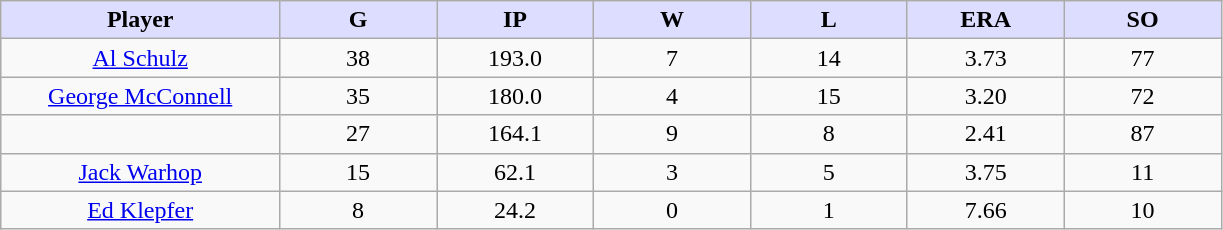<table class="wikitable sortable">
<tr>
<th style="background:#ddf; width:16%;">Player</th>
<th style="background:#ddf; width:9%;">G</th>
<th style="background:#ddf; width:9%;">IP</th>
<th style="background:#ddf; width:9%;">W</th>
<th style="background:#ddf; width:9%;">L</th>
<th style="background:#ddf; width:9%;">ERA</th>
<th style="background:#ddf; width:9%;">SO</th>
</tr>
<tr style="text-align:center;">
<td><a href='#'>Al Schulz</a></td>
<td>38</td>
<td>193.0</td>
<td>7</td>
<td>14</td>
<td>3.73</td>
<td>77</td>
</tr>
<tr align=center>
<td><a href='#'>George McConnell</a></td>
<td>35</td>
<td>180.0</td>
<td>4</td>
<td>15</td>
<td>3.20</td>
<td>72</td>
</tr>
<tr align=center>
<td></td>
<td>27</td>
<td>164.1</td>
<td>9</td>
<td>8</td>
<td>2.41</td>
<td>87</td>
</tr>
<tr align=center>
<td><a href='#'>Jack Warhop</a></td>
<td>15</td>
<td>62.1</td>
<td>3</td>
<td>5</td>
<td>3.75</td>
<td>11</td>
</tr>
<tr align=center>
<td><a href='#'>Ed Klepfer</a></td>
<td>8</td>
<td>24.2</td>
<td>0</td>
<td>1</td>
<td>7.66</td>
<td>10</td>
</tr>
</table>
